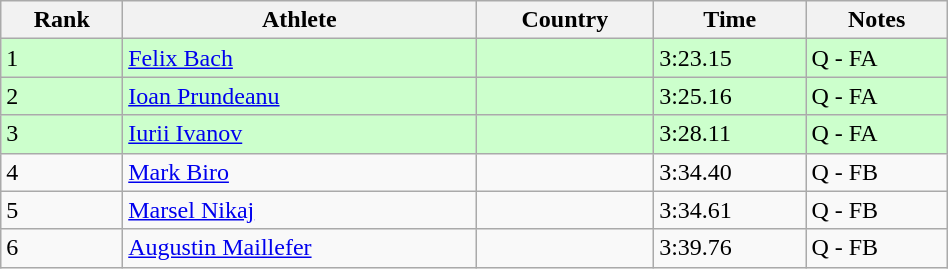<table class="wikitable" width=50%>
<tr>
<th>Rank</th>
<th>Athlete</th>
<th>Country</th>
<th>Time</th>
<th>Notes</th>
</tr>
<tr bgcolor=ccffcc>
<td>1</td>
<td><a href='#'>Felix Bach</a></td>
<td></td>
<td>3:23.15</td>
<td>Q - FA</td>
</tr>
<tr bgcolor=ccffcc>
<td>2</td>
<td><a href='#'>Ioan Prundeanu</a></td>
<td></td>
<td>3:25.16</td>
<td>Q - FA</td>
</tr>
<tr bgcolor=ccffcc>
<td>3</td>
<td><a href='#'>Iurii Ivanov</a></td>
<td></td>
<td>3:28.11</td>
<td>Q - FA</td>
</tr>
<tr>
<td>4</td>
<td><a href='#'>Mark Biro</a></td>
<td></td>
<td>3:34.40</td>
<td>Q - FB</td>
</tr>
<tr>
<td>5</td>
<td><a href='#'>Marsel Nikaj</a></td>
<td></td>
<td>3:34.61</td>
<td>Q - FB</td>
</tr>
<tr>
<td>6</td>
<td><a href='#'>Augustin Maillefer</a></td>
<td></td>
<td>3:39.76</td>
<td>Q - FB</td>
</tr>
</table>
